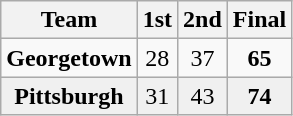<table class="wikitable">
<tr colspan="10">
<th>Team</th>
<th>1st</th>
<th>2nd</th>
<th>Final</th>
</tr>
<tr style="text-align:center;">
<td><strong>Georgetown</strong></td>
<td>28</td>
<td>37</td>
<td><strong>65</strong></td>
</tr>
<tr style="text-align:center; background:#f0f0f0;">
<td><strong>Pittsburgh</strong></td>
<td>31</td>
<td>43</td>
<td><strong>74</strong></td>
</tr>
</table>
